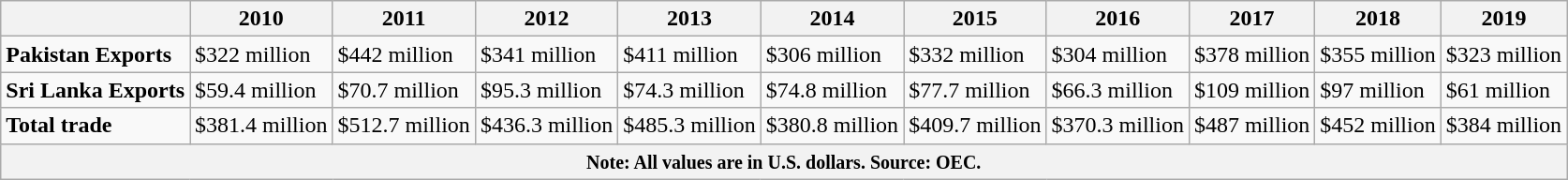<table class="wikitable">
<tr>
<th></th>
<th>2010</th>
<th>2011</th>
<th>2012</th>
<th>2013</th>
<th>2014</th>
<th>2015</th>
<th>2016</th>
<th>2017</th>
<th>2018</th>
<th>2019</th>
</tr>
<tr>
<td> <strong>Pakistan Exports</strong></td>
<td>$322 million</td>
<td>$442 million</td>
<td>$341 million</td>
<td>$411 million</td>
<td>$306 million</td>
<td>$332 million</td>
<td>$304 million</td>
<td>$378 million</td>
<td>$355 million</td>
<td>$323 million</td>
</tr>
<tr>
<td> <strong>Sri Lanka Exports</strong></td>
<td>$59.4 million</td>
<td>$70.7 million</td>
<td>$95.3 million</td>
<td>$74.3 million</td>
<td>$74.8 million</td>
<td>$77.7 million</td>
<td>$66.3 million</td>
<td>$109 million</td>
<td>$97 million</td>
<td>$61 million</td>
</tr>
<tr>
<td><strong>Total trade</strong></td>
<td>$381.4 million</td>
<td>$512.7 million</td>
<td>$436.3 million</td>
<td>$485.3 million</td>
<td>$380.8 million</td>
<td>$409.7 million</td>
<td>$370.3 million</td>
<td>$487 million</td>
<td>$452 million</td>
<td>$384 million</td>
</tr>
<tr>
<th colspan="11"><small>Note: All values are in U.S. dollars. Source: OEC.</small></th>
</tr>
</table>
